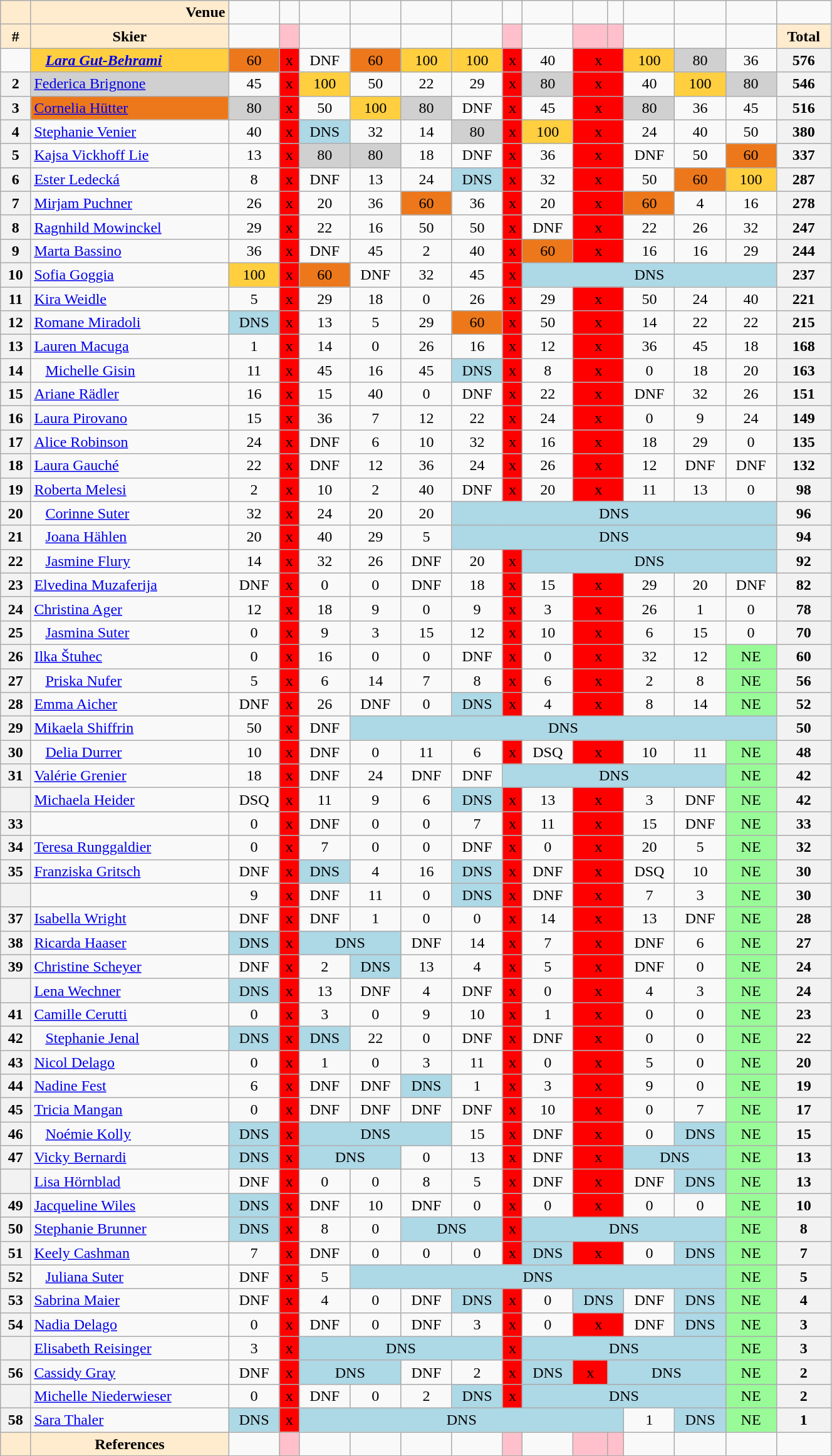<table class="wikitable" width=70% style="font-size:100%; text-align:center;">
<tr>
<td bgcolor=ffebcd></td>
<td align=right bgcolor=ffebcd><strong>Venue</strong></td>
<td></td>
<td></td>
<td></td>
<td></td>
<td></td>
<td></td>
<td></td>
<td></td>
<td></td>
<td></td>
<td></td>
<td></td>
<td></td>
</tr>
<tr>
<td bgcolor=ffebcd><strong>#</strong></td>
<td bgcolor=ffebcd><strong>Skier</strong></td>
<td></td>
<td bgcolor=pink></td>
<td></td>
<td></td>
<td></td>
<td></td>
<td bgcolor=pink></td>
<td></td>
<td bgcolor=pink></td>
<td bgcolor=pink></td>
<td></td>
<td></td>
<td></td>
<td bgcolor=ffebcd><strong>Total</strong></td>
</tr>
<tr>
<td></td>
<td align=left bgcolor=ffcf40>   <strong><em><a href='#'>Lara Gut-Behrami</a></em></strong></td>
<td bgcolor=ec781b>60</td>
<td bgcolor=red>x</td>
<td>DNF</td>
<td bgcolor=ec781b>60</td>
<td bgcolor=ffcf40>100</td>
<td bgcolor=ffcf40>100</td>
<td bgcolor=red>x</td>
<td>40</td>
<td colspan=2 bgcolor=red>x</td>
<td bgcolor=ffcf40>100</td>
<td bgcolor=d0d0d0>80</td>
<td>36</td>
<th>576</th>
</tr>
<tr>
<th>2</th>
<td align=left bgcolor=d0d0d0> <a href='#'>Federica Brignone</a></td>
<td>45</td>
<td bgcolor=red>x</td>
<td bgcolor=ffcf40>100</td>
<td>50</td>
<td>22</td>
<td>29</td>
<td bgcolor=red>x</td>
<td bgcolor=d0d0d0>80</td>
<td colspan=2 bgcolor=red>x</td>
<td>40</td>
<td bgcolor=ffcf40>100</td>
<td bgcolor=d0d0d0>80</td>
<th>546</th>
</tr>
<tr>
<th>3</th>
<td align=left bgcolor=ec781b> <a href='#'>Cornelia Hütter</a></td>
<td bgcolor=d0d0d0>80</td>
<td bgcolor=red>x</td>
<td>50</td>
<td bgcolor=ffcf40>100</td>
<td bgcolor=d0d0d0>80</td>
<td>DNF</td>
<td bgcolor=red>x</td>
<td>45</td>
<td colspan=2 bgcolor=red>x</td>
<td bgcolor=d0d0d0>80</td>
<td>36</td>
<td>45</td>
<th>516</th>
</tr>
<tr>
<th>4</th>
<td align=left> <a href='#'>Stephanie Venier</a></td>
<td>40</td>
<td bgcolor=red>x</td>
<td bgcolor=add8e6>DNS</td>
<td>32</td>
<td>14</td>
<td bgcolor=d0d0d0>80</td>
<td bgcolor=red>x</td>
<td bgcolor=ffcf40>100</td>
<td colspan=2 bgcolor=red>x</td>
<td>24</td>
<td>40</td>
<td>50</td>
<th>380</th>
</tr>
<tr>
<th>5</th>
<td align=left> <a href='#'>Kajsa Vickhoff Lie</a></td>
<td>13</td>
<td bgcolor=red>x</td>
<td bgcolor=d0d0d0>80</td>
<td bgcolor=d0d0d0>80</td>
<td>18</td>
<td>DNF</td>
<td bgcolor=red>x</td>
<td>36</td>
<td colspan=2 bgcolor=red>x</td>
<td>DNF</td>
<td>50</td>
<td bgcolor=ec781b>60</td>
<th>337</th>
</tr>
<tr>
<th>6</th>
<td align=left> <a href='#'>Ester Ledecká</a></td>
<td>8</td>
<td bgcolor=red>x</td>
<td>DNF</td>
<td>13</td>
<td>24</td>
<td bgcolor=add8e6>DNS</td>
<td bgcolor=red>x</td>
<td>32</td>
<td colspan=2 bgcolor=red>x</td>
<td>50</td>
<td bgcolor=ec781b>60</td>
<td bgcolor=ffcf40>100</td>
<th>287</th>
</tr>
<tr>
<th>7</th>
<td align=left> <a href='#'>Mirjam Puchner</a></td>
<td>26</td>
<td bgcolor=red>x</td>
<td>20</td>
<td>36</td>
<td bgcolor=ec781b>60</td>
<td>36</td>
<td bgcolor=red>x</td>
<td>20</td>
<td colspan=2 bgcolor=red>x</td>
<td bgcolor=ec781b>60</td>
<td>4</td>
<td>16</td>
<th>278</th>
</tr>
<tr>
<th>8</th>
<td align=left> <a href='#'>Ragnhild Mowinckel</a></td>
<td>29</td>
<td bgcolor=red>x</td>
<td>22</td>
<td>16</td>
<td>50</td>
<td>50</td>
<td bgcolor=red>x</td>
<td>DNF</td>
<td colspan=2 bgcolor=red>x</td>
<td>22</td>
<td>26</td>
<td>32</td>
<th>247</th>
</tr>
<tr>
<th>9</th>
<td align=left> <a href='#'>Marta Bassino</a></td>
<td>36</td>
<td bgcolor=red>x</td>
<td>DNF</td>
<td>45</td>
<td>2</td>
<td>40</td>
<td bgcolor=red>x</td>
<td bgcolor=ec781b>60</td>
<td colspan=2 bgcolor=red>x</td>
<td>16</td>
<td>16</td>
<td>29</td>
<th>244</th>
</tr>
<tr>
<th>10</th>
<td align=left> <a href='#'>Sofia Goggia</a></td>
<td bgcolor=ffcf40>100</td>
<td bgcolor=red>x</td>
<td bgcolor=ec781b>60</td>
<td>DNF</td>
<td>32</td>
<td>45</td>
<td bgcolor=red>x</td>
<td colspan=6 bgcolor=add8e6>DNS</td>
<th>237</th>
</tr>
<tr>
<th>11</th>
<td align=left> <a href='#'>Kira Weidle</a></td>
<td>5</td>
<td bgcolor=red>x</td>
<td>29</td>
<td>18</td>
<td>0</td>
<td>26</td>
<td bgcolor=red>x</td>
<td>29</td>
<td colspan=2 bgcolor=red>x</td>
<td>50</td>
<td>24</td>
<td>40</td>
<th>221</th>
</tr>
<tr>
<th>12</th>
<td align=left> <a href='#'>Romane Miradoli</a></td>
<td bgcolor=add8e6>DNS</td>
<td bgcolor=red>x</td>
<td>13</td>
<td>5</td>
<td>29</td>
<td bgcolor=ec781b>60</td>
<td bgcolor=red>x</td>
<td>50</td>
<td colspan=2 bgcolor=red>x</td>
<td>14</td>
<td>22</td>
<td>22</td>
<th>215</th>
</tr>
<tr>
<th>13</th>
<td align=left> <a href='#'>Lauren Macuga</a></td>
<td>1</td>
<td bgcolor=red>x</td>
<td>14</td>
<td>0</td>
<td>26</td>
<td>16</td>
<td bgcolor=red>x</td>
<td>12</td>
<td colspan=2 bgcolor=red>x</td>
<td>36</td>
<td>45</td>
<td>18</td>
<th>168</th>
</tr>
<tr>
<th>14</th>
<td align=left>   <a href='#'>Michelle Gisin</a></td>
<td>11</td>
<td bgcolor=red>x</td>
<td>45</td>
<td>16</td>
<td>45</td>
<td bgcolor=add8e6>DNS</td>
<td bgcolor=red>x</td>
<td>8</td>
<td colspan=2 bgcolor=red>x</td>
<td>0</td>
<td>18</td>
<td>20</td>
<th>163</th>
</tr>
<tr>
<th>15</th>
<td align=left> <a href='#'>Ariane Rädler</a></td>
<td>16</td>
<td bgcolor=red>x</td>
<td>15</td>
<td>40</td>
<td>0</td>
<td>DNF</td>
<td bgcolor=red>x</td>
<td>22</td>
<td colspan=2 bgcolor=red>x</td>
<td>DNF</td>
<td>32</td>
<td>26</td>
<th>151</th>
</tr>
<tr>
<th>16</th>
<td align=left> <a href='#'>Laura Pirovano</a></td>
<td>15</td>
<td bgcolor=red>x</td>
<td>36</td>
<td>7</td>
<td>12</td>
<td>22</td>
<td bgcolor=red>x</td>
<td>24</td>
<td colspan=2 bgcolor=red>x</td>
<td>0</td>
<td>9</td>
<td>24</td>
<th>149</th>
</tr>
<tr>
<th>17</th>
<td align=left> <a href='#'>Alice Robinson</a></td>
<td>24</td>
<td bgcolor=red>x</td>
<td>DNF</td>
<td>6</td>
<td>10</td>
<td>32</td>
<td bgcolor=red>x</td>
<td>16</td>
<td colspan=2 bgcolor=red>x</td>
<td>18</td>
<td>29</td>
<td>0</td>
<th>135</th>
</tr>
<tr>
<th>18</th>
<td align=left> <a href='#'>Laura Gauché</a></td>
<td>22</td>
<td bgcolor=red>x</td>
<td>DNF</td>
<td>12</td>
<td>36</td>
<td>24</td>
<td bgcolor=red>x</td>
<td>26</td>
<td colspan=2 bgcolor=red>x</td>
<td>12</td>
<td>DNF</td>
<td>DNF</td>
<th>132</th>
</tr>
<tr>
<th>19</th>
<td align=left> <a href='#'>Roberta Melesi</a></td>
<td>2</td>
<td bgcolor=red>x</td>
<td>10</td>
<td>2</td>
<td>40</td>
<td>DNF</td>
<td bgcolor=red>x</td>
<td>20</td>
<td colspan=2 bgcolor=red>x</td>
<td>11</td>
<td>13</td>
<td>0</td>
<th>98</th>
</tr>
<tr>
<th>20</th>
<td align=left>   <a href='#'>Corinne Suter</a></td>
<td>32</td>
<td bgcolor=red>x</td>
<td>24</td>
<td>20</td>
<td>20</td>
<td colspan=8 bgcolor=add8e6>DNS</td>
<th>96</th>
</tr>
<tr>
<th>21</th>
<td align=left>   <a href='#'>Joana Hählen</a></td>
<td>20</td>
<td bgcolor=red>x</td>
<td>40</td>
<td>29</td>
<td>5</td>
<td colspan=8 bgcolor=add8e6>DNS</td>
<th>94</th>
</tr>
<tr>
<th>22</th>
<td align=left>   <a href='#'>Jasmine Flury</a></td>
<td>14</td>
<td bgcolor=red>x</td>
<td>32</td>
<td>26</td>
<td>DNF</td>
<td>20</td>
<td bgcolor=red>x</td>
<td colspan=6 bgcolor=add8e6>DNS</td>
<th>92</th>
</tr>
<tr>
<th>23</th>
<td align=left> <a href='#'>Elvedina Muzaferija</a></td>
<td>DNF</td>
<td bgcolor=red>x</td>
<td>0</td>
<td>0</td>
<td>DNF</td>
<td>18</td>
<td bgcolor=red>x</td>
<td>15</td>
<td colspan=2 bgcolor=red>x</td>
<td>29</td>
<td>20</td>
<td>DNF</td>
<th>82</th>
</tr>
<tr>
<th>24</th>
<td align=left> <a href='#'>Christina Ager</a></td>
<td>12</td>
<td bgcolor=red>x</td>
<td>18</td>
<td>9</td>
<td>0</td>
<td>9</td>
<td bgcolor=red>x</td>
<td>3</td>
<td colspan=2 bgcolor=red>x</td>
<td>26</td>
<td>1</td>
<td>0</td>
<th>78</th>
</tr>
<tr>
<th>25</th>
<td align=left>   <a href='#'>Jasmina Suter</a></td>
<td>0</td>
<td bgcolor=red>x</td>
<td>9</td>
<td>3</td>
<td>15</td>
<td>12</td>
<td bgcolor=red>x</td>
<td>10</td>
<td colspan=2 bgcolor=red>x</td>
<td>6</td>
<td>15</td>
<td>0</td>
<th>70</th>
</tr>
<tr>
<th>26</th>
<td align=left> <a href='#'>Ilka Štuhec</a></td>
<td>0</td>
<td bgcolor=red>x</td>
<td>16</td>
<td>0</td>
<td>0</td>
<td>DNF</td>
<td bgcolor=red>x</td>
<td>0</td>
<td colspan=2 bgcolor=red>x</td>
<td>32</td>
<td>12</td>
<td bgcolor=98fb98>NE</td>
<th>60</th>
</tr>
<tr>
<th>27</th>
<td align=left>   <a href='#'>Priska Nufer</a></td>
<td>5</td>
<td bgcolor=red>x</td>
<td>6</td>
<td>14</td>
<td>7</td>
<td>8</td>
<td bgcolor=red>x</td>
<td>6</td>
<td colspan=2 bgcolor=red>x</td>
<td>2</td>
<td>8</td>
<td bgcolor=98fb98>NE</td>
<th>56</th>
</tr>
<tr>
<th>28</th>
<td align=left> <a href='#'>Emma Aicher</a></td>
<td>DNF</td>
<td bgcolor=red>x</td>
<td>26</td>
<td>DNF</td>
<td>0</td>
<td bgcolor=add8e6>DNS</td>
<td bgcolor=red>x</td>
<td>4</td>
<td colspan=2 bgcolor=red>x</td>
<td>8</td>
<td>14</td>
<td bgcolor=98fb98>NE</td>
<th>52</th>
</tr>
<tr>
<th>29</th>
<td align=left> <a href='#'>Mikaela Shiffrin</a></td>
<td>50</td>
<td bgcolor=red>x</td>
<td>DNF</td>
<td colspan=10 bgcolor=add8e6>DNS</td>
<th>50</th>
</tr>
<tr>
<th>30</th>
<td align=left>   <a href='#'>Delia Durrer</a></td>
<td>10</td>
<td bgcolor=red>x</td>
<td>DNF</td>
<td>0</td>
<td>11</td>
<td>6</td>
<td bgcolor=red>x</td>
<td>DSQ</td>
<td colspan=2 bgcolor=red>x</td>
<td>10</td>
<td>11</td>
<td bgcolor=98fb98>NE</td>
<th>48</th>
</tr>
<tr>
<th>31</th>
<td align=left> <a href='#'>Valérie Grenier</a></td>
<td>18</td>
<td bgcolor=red>x</td>
<td>DNF</td>
<td>24</td>
<td>DNF</td>
<td>DNF</td>
<td colspan=6 bgcolor=add8e6>DNS</td>
<td bgcolor=98fb98>NE</td>
<th>42</th>
</tr>
<tr>
<th></th>
<td align=left> <a href='#'>Michaela Heider</a></td>
<td>DSQ</td>
<td bgcolor=red>x</td>
<td>11</td>
<td>9</td>
<td>6</td>
<td bgcolor=add8e6>DNS</td>
<td bgcolor=red>x</td>
<td>13</td>
<td colspan=2 bgcolor=red>x</td>
<td>3</td>
<td>DNF</td>
<td bgcolor=98fb98>NE</td>
<th>42</th>
</tr>
<tr>
<th>33</th>
<td align=left></td>
<td>0</td>
<td bgcolor=red>x</td>
<td>DNF</td>
<td>0</td>
<td>0</td>
<td>7</td>
<td bgcolor=red>x</td>
<td>11</td>
<td colspan=2 bgcolor=red>x</td>
<td>15</td>
<td>DNF</td>
<td bgcolor=98fb98>NE</td>
<th>33</th>
</tr>
<tr>
<th>34</th>
<td align=left> <a href='#'>Teresa Runggaldier</a></td>
<td>0</td>
<td bgcolor=red>x</td>
<td>7</td>
<td>0</td>
<td>0</td>
<td>DNF</td>
<td bgcolor=red>x</td>
<td>0</td>
<td colspan=2 bgcolor=red>x</td>
<td>20</td>
<td>5</td>
<td bgcolor=98fb98>NE</td>
<th>32</th>
</tr>
<tr>
<th>35</th>
<td align=left> <a href='#'>Franziska Gritsch</a></td>
<td>DNF</td>
<td bgcolor=red>x</td>
<td bgcolor=add8e6>DNS</td>
<td>4</td>
<td>16</td>
<td bgcolor=add8e6>DNS</td>
<td bgcolor=red>x</td>
<td>DNF</td>
<td colspan=2 bgcolor=red>x</td>
<td>DSQ</td>
<td>10</td>
<td bgcolor=98fb98>NE</td>
<th>30</th>
</tr>
<tr>
<th></th>
<td align=left></td>
<td>9</td>
<td bgcolor=red>x</td>
<td>DNF</td>
<td>11</td>
<td>0</td>
<td bgcolor=add8e6>DNS</td>
<td bgcolor=red>x</td>
<td>DNF</td>
<td colspan=2 bgcolor=red>x</td>
<td>7</td>
<td>3</td>
<td bgcolor=98fb98>NE</td>
<th>30</th>
</tr>
<tr>
<th>37</th>
<td align=left> <a href='#'>Isabella Wright</a></td>
<td>DNF</td>
<td bgcolor=red>x</td>
<td>DNF</td>
<td>1</td>
<td>0</td>
<td>0</td>
<td bgcolor=red>x</td>
<td>14</td>
<td colspan=2 bgcolor=red>x</td>
<td>13</td>
<td>DNF</td>
<td bgcolor=98fb98>NE</td>
<th>28</th>
</tr>
<tr>
<th>38</th>
<td align=left> <a href='#'>Ricarda Haaser</a></td>
<td bgcolor=add8e6>DNS</td>
<td bgcolor=red>x</td>
<td colspan=2 bgcolor=add8e6>DNS</td>
<td>DNF</td>
<td>14</td>
<td bgcolor=red>x</td>
<td>7</td>
<td colspan=2 bgcolor=red>x</td>
<td>DNF</td>
<td>6</td>
<td bgcolor=98fb98>NE</td>
<th>27</th>
</tr>
<tr>
<th>39</th>
<td align=left> <a href='#'>Christine Scheyer</a></td>
<td>DNF</td>
<td bgcolor=red>x</td>
<td>2</td>
<td bgcolor=add8e6>DNS</td>
<td>13</td>
<td>4</td>
<td bgcolor=red>x</td>
<td>5</td>
<td colspan=2 bgcolor=red>x</td>
<td>DNF</td>
<td>0</td>
<td bgcolor=98fb98>NE</td>
<th>24</th>
</tr>
<tr>
<th></th>
<td align=left> <a href='#'>Lena Wechner</a></td>
<td bgcolor=add8e6>DNS</td>
<td bgcolor=red>x</td>
<td>13</td>
<td>DNF</td>
<td>4</td>
<td>DNF</td>
<td bgcolor=red>x</td>
<td>0</td>
<td colspan=2 bgcolor=red>x</td>
<td>4</td>
<td>3</td>
<td bgcolor=98fb98>NE</td>
<th>24</th>
</tr>
<tr>
<th>41</th>
<td align=left> <a href='#'>Camille Cerutti</a></td>
<td>0</td>
<td bgcolor=red>x</td>
<td>3</td>
<td>0</td>
<td>9</td>
<td>10</td>
<td bgcolor=red>x</td>
<td>1</td>
<td colspan=2 bgcolor=red>x</td>
<td>0</td>
<td>0</td>
<td bgcolor=98fb98>NE</td>
<th>23</th>
</tr>
<tr>
<th>42</th>
<td align=left>   <a href='#'>Stephanie Jenal</a></td>
<td bgcolor=add8e6>DNS</td>
<td bgcolor=red>x</td>
<td bgcolor=add8e6>DNS</td>
<td>22</td>
<td>0</td>
<td>DNF</td>
<td bgcolor=red>x</td>
<td>DNF</td>
<td colspan=2 bgcolor=red>x</td>
<td>0</td>
<td>0</td>
<td bgcolor=98fb98>NE</td>
<th>22</th>
</tr>
<tr>
<th>43</th>
<td align=left> <a href='#'>Nicol Delago</a></td>
<td>0</td>
<td bgcolor=red>x</td>
<td>1</td>
<td>0</td>
<td>3</td>
<td>11</td>
<td bgcolor=red>x</td>
<td>0</td>
<td colspan=2 bgcolor=red>x</td>
<td>5</td>
<td>0</td>
<td bgcolor=98fb98>NE</td>
<th>20</th>
</tr>
<tr>
<th>44</th>
<td align=left> <a href='#'>Nadine Fest</a></td>
<td>6</td>
<td bgcolor=red>x</td>
<td>DNF</td>
<td>DNF</td>
<td bgcolor=add8e6>DNS</td>
<td>1</td>
<td bgcolor=red>x</td>
<td>3</td>
<td colspan=2 bgcolor=red>x</td>
<td>9</td>
<td>0</td>
<td bgcolor=98fb98>NE</td>
<th>19</th>
</tr>
<tr>
<th>45</th>
<td align=left> <a href='#'>Tricia Mangan</a></td>
<td>0</td>
<td bgcolor=red>x</td>
<td>DNF</td>
<td>DNF</td>
<td>DNF</td>
<td>DNF</td>
<td bgcolor=red>x</td>
<td>10</td>
<td colspan=2 bgcolor=red>x</td>
<td>0</td>
<td>7</td>
<td bgcolor=98fb98>NE</td>
<th>17</th>
</tr>
<tr>
<th>46</th>
<td align=left>   <a href='#'>Noémie Kolly</a></td>
<td bgcolor=add8e6>DNS</td>
<td bgcolor=red>x</td>
<td colspan=3 bgcolor=add8e6>DNS</td>
<td>15</td>
<td bgcolor=red>x</td>
<td>DNF</td>
<td colspan=2 bgcolor=red>x</td>
<td>0</td>
<td bgcolor=add8e6>DNS</td>
<td bgcolor=98fb98>NE</td>
<th>15</th>
</tr>
<tr>
<th>47</th>
<td align=left> <a href='#'>Vicky Bernardi</a></td>
<td bgcolor=add8e6>DNS</td>
<td bgcolor=red>x</td>
<td colspan=2 bgcolor=add8e6>DNS</td>
<td>0</td>
<td>13</td>
<td bgcolor=red>x</td>
<td>DNF</td>
<td colspan=2 bgcolor=red>x</td>
<td colspan=2 bgcolor=add8e6>DNS</td>
<td bgcolor=98fb98>NE</td>
<th>13</th>
</tr>
<tr>
<th></th>
<td align=left> <a href='#'>Lisa Hörnblad</a></td>
<td>DNF</td>
<td bgcolor=red>x</td>
<td>0</td>
<td>0</td>
<td>8</td>
<td>5</td>
<td bgcolor=red>x</td>
<td>DNF</td>
<td colspan=2 bgcolor=red>x</td>
<td>DNF</td>
<td bgcolor=add8e6>DNS</td>
<td bgcolor=98fb98>NE</td>
<th>13</th>
</tr>
<tr>
<th>49</th>
<td align=left> <a href='#'>Jacqueline Wiles</a></td>
<td bgcolor=add8e6>DNS</td>
<td bgcolor=red>x</td>
<td>DNF</td>
<td>10</td>
<td>DNF</td>
<td>0</td>
<td bgcolor=red>x</td>
<td>0</td>
<td colspan=2 bgcolor=red>x</td>
<td>0</td>
<td>0</td>
<td bgcolor=98fb98>NE</td>
<th>10</th>
</tr>
<tr>
<th>50</th>
<td align=left> <a href='#'>Stephanie Brunner</a></td>
<td bgcolor=add8e6>DNS</td>
<td bgcolor=red>x</td>
<td>8</td>
<td>0</td>
<td colspan=2 bgcolor=add8e6>DNS</td>
<td bgcolor=red>x</td>
<td colspan=5 bgcolor=add8e6>DNS</td>
<td bgcolor=98fb98>NE</td>
<th>8</th>
</tr>
<tr>
<th>51</th>
<td align=left> <a href='#'>Keely Cashman</a></td>
<td>7</td>
<td bgcolor=red>x</td>
<td>DNF</td>
<td>0</td>
<td>0</td>
<td>0</td>
<td bgcolor=red>x</td>
<td bgcolor=add8e6>DNS</td>
<td colspan=2 bgcolor=red>x</td>
<td>0</td>
<td bgcolor=add8e6>DNS</td>
<td bgcolor=98fb98>NE</td>
<th>7</th>
</tr>
<tr>
<th>52</th>
<td align=left>   <a href='#'>Juliana Suter</a></td>
<td>DNF</td>
<td bgcolor=red>x</td>
<td>5</td>
<td colspan=9 bgcolor=add8e6>DNS</td>
<td bgcolor=98fb98>NE</td>
<th>5</th>
</tr>
<tr>
<th>53</th>
<td align=left> <a href='#'>Sabrina Maier</a></td>
<td>DNF</td>
<td bgcolor=red>x</td>
<td>4</td>
<td>0</td>
<td>DNF</td>
<td bgcolor=add8e6>DNS</td>
<td bgcolor=red>x</td>
<td>0</td>
<td colspan=2 bgcolor=add8e6>DNS</td>
<td>DNF</td>
<td bgcolor=add8e6>DNS</td>
<td bgcolor=98fb98>NE</td>
<th>4</th>
</tr>
<tr>
<th>54</th>
<td align=left> <a href='#'>Nadia Delago</a></td>
<td>0</td>
<td bgcolor=red>x</td>
<td>DNF</td>
<td>0</td>
<td>DNF</td>
<td>3</td>
<td bgcolor=red>x</td>
<td>0</td>
<td colspan=2 bgcolor=red>x</td>
<td>DNF</td>
<td bgcolor=add8e6>DNS</td>
<td bgcolor=98fb98>NE</td>
<th>3</th>
</tr>
<tr>
<th></th>
<td align=left> <a href='#'>Elisabeth Reisinger</a></td>
<td>3</td>
<td bgcolor=red>x</td>
<td colspan=4 bgcolor=add8e6>DNS</td>
<td bgcolor=red>x</td>
<td colspan=5 bgcolor=add8e6>DNS</td>
<td bgcolor=98fb98>NE</td>
<th>3</th>
</tr>
<tr>
<th>56</th>
<td align=left> <a href='#'>Cassidy Gray</a></td>
<td>DNF</td>
<td bgcolor=red>x</td>
<td colspan=2 bgcolor=add8e6>DNS</td>
<td>DNF</td>
<td>2</td>
<td bgcolor=red>x</td>
<td bgcolor=add8e6>DNS</td>
<td bgcolor=red>x</td>
<td colspan=3 bgcolor=add8e6>DNS</td>
<td bgcolor=98fb98>NE</td>
<th>2</th>
</tr>
<tr>
<th></th>
<td align=left> <a href='#'>Michelle Niederwieser</a></td>
<td>0</td>
<td bgcolor=red>x</td>
<td>DNF</td>
<td>0</td>
<td>2</td>
<td bgcolor=add8e6>DNS</td>
<td bgcolor=red>x</td>
<td colspan=5 bgcolor=add8e6>DNS</td>
<td bgcolor=98fb98>NE</td>
<th>2</th>
</tr>
<tr>
<th>58</th>
<td align=left> <a href='#'>Sara Thaler</a></td>
<td bgcolor=add8e6>DNS</td>
<td bgcolor=red>x</td>
<td colspan=8 bgcolor=add8e6>DNS</td>
<td>1</td>
<td bgcolor=add8e6>DNS</td>
<td bgcolor=98fb98>NE</td>
<th>1</th>
</tr>
<tr>
<td bgcolor=ffebcd></td>
<td bgcolor=ffebcd><strong>References</strong></td>
<td></td>
<td bgcolor=pink></td>
<td></td>
<td></td>
<td></td>
<td></td>
<td bgcolor=pink></td>
<td></td>
<td bgcolor=pink></td>
<td bgcolor=pink></td>
<td></td>
<td></td>
<td></td>
</tr>
</table>
